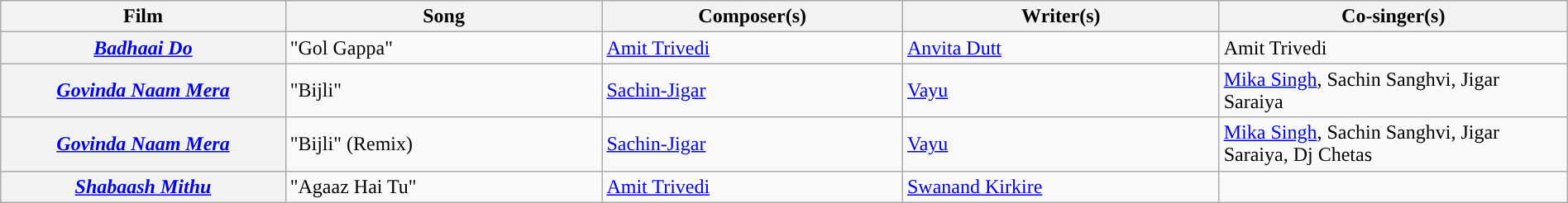<table class="wikitable plainrowheaders" width="100%">
<tr>
<th width=18%>Film</th>
<th width=20%>Song</th>
<th width=19%>Composer(s)</th>
<th width=20%>Writer(s)</th>
<th width=22%>Co-singer(s)</th>
</tr>
<tr>
<th scope="row"><em><a href='#'>Badhaai Do</a></em></th>
<td>"Gol Gappa"</td>
<td><a href='#'>Amit Trivedi</a></td>
<td><a href='#'>Anvita Dutt</a></td>
<td>Amit Trivedi</td>
</tr>
<tr>
<th scope="row"><em><a href='#'>Govinda Naam Mera</a></em></th>
<td>"Bijli"</td>
<td><a href='#'>Sachin-Jigar</a></td>
<td><a href='#'>Vayu</a></td>
<td><a href='#'>Mika Singh</a>, Sachin Sanghvi, Jigar Saraiya</td>
</tr>
<tr>
<th scope="row"><em><a href='#'>Govinda Naam Mera</a></em></th>
<td>"Bijli" (Remix)</td>
<td><a href='#'>Sachin-Jigar</a></td>
<td><a href='#'>Vayu</a></td>
<td><a href='#'>Mika Singh</a>, Sachin Sanghvi, Jigar Saraiya, Dj Chetas</td>
</tr>
<tr>
<th scope="row"><em><a href='#'>Shabaash Mithu</a></em></th>
<td>"Agaaz Hai Tu"</td>
<td><a href='#'>Amit Trivedi</a></td>
<td><a href='#'>Swanand Kirkire</a></td>
<td></td>
</tr>
</table>
